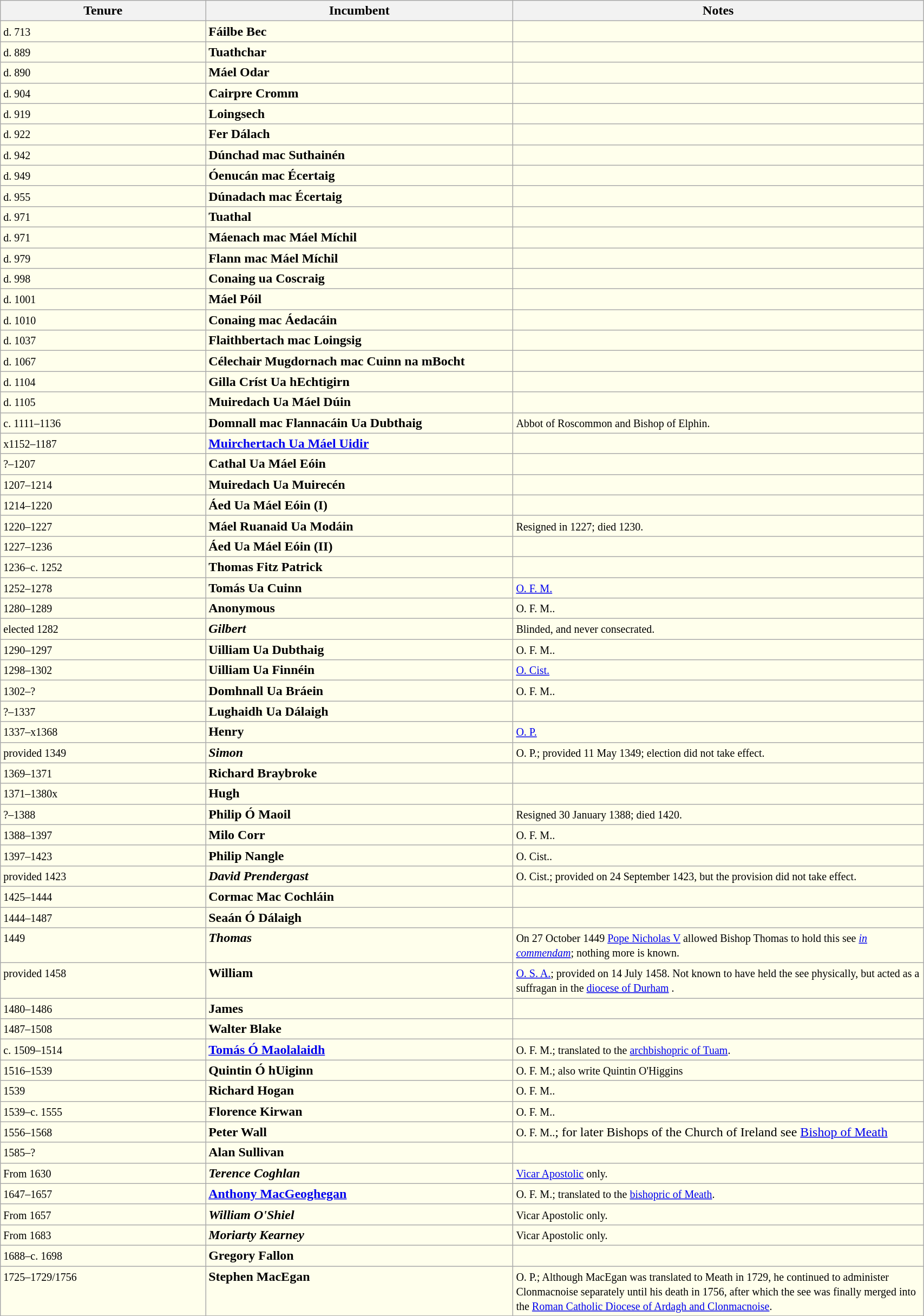<table class="wikitable" style="width:90%">
<tr align=left>
<th width="20%">Tenure</th>
<th width="30%">Incumbent</th>
<th width="40%">Notes</th>
</tr>
<tr valign=top bgcolor="#ffffec">
<td><small>d. 713</small></td>
<td><strong>Fáilbe Bec</strong></td>
<td><small></small></td>
</tr>
<tr valign=top bgcolor="#ffffec">
<td><small>d. 889</small></td>
<td><strong>Tuathchar</strong></td>
<td><small></small></td>
</tr>
<tr valign=top bgcolor="#ffffec">
<td><small>d. 890</small></td>
<td><strong>Máel Odar</strong></td>
<td><small></small></td>
</tr>
<tr valign=top bgcolor="#ffffec">
<td><small>d. 904</small></td>
<td><strong>Cairpre Cromm</strong></td>
<td><small></small></td>
</tr>
<tr valign=top bgcolor="#ffffec">
<td><small>d. 919</small></td>
<td><strong>Loingsech</strong></td>
<td><small></small></td>
</tr>
<tr valign=top bgcolor="#ffffec">
<td><small>d. 922</small></td>
<td><strong>Fer Dálach</strong></td>
<td><small></small></td>
</tr>
<tr valign=top bgcolor="#ffffec">
<td><small>d. 942</small></td>
<td><strong>Dúnchad mac Suthainén</strong></td>
<td><small></small></td>
</tr>
<tr valign=top bgcolor="#ffffec">
<td><small>d. 949</small></td>
<td><strong>Óenucán mac Écertaig</strong></td>
<td><small></small></td>
</tr>
<tr valign=top bgcolor="#ffffec">
<td><small>d. 955</small></td>
<td><strong>Dúnadach mac Écertaig</strong></td>
<td><small></small></td>
</tr>
<tr valign=top bgcolor="#ffffec">
<td><small>d. 971</small></td>
<td><strong>Tuathal</strong></td>
<td><small></small></td>
</tr>
<tr valign=top bgcolor="#ffffec">
<td><small>d. 971</small></td>
<td><strong>Máenach mac Máel Míchil</strong></td>
<td><small></small></td>
</tr>
<tr valign=top bgcolor="#ffffec">
<td><small>d. 979</small></td>
<td><strong>Flann mac Máel Míchil</strong></td>
<td><small></small></td>
</tr>
<tr valign=top bgcolor="#ffffec">
<td><small>d. 998</small></td>
<td><strong>Conaing ua Coscraig</strong></td>
<td><small></small></td>
</tr>
<tr valign=top bgcolor="#ffffec">
<td><small>d. 1001</small></td>
<td><strong>Máel Póil</strong></td>
<td><small></small></td>
</tr>
<tr valign=top bgcolor="#ffffec">
<td><small>d. 1010</small></td>
<td><strong>Conaing mac Áedacáin</strong></td>
<td><small></small></td>
</tr>
<tr valign=top bgcolor="#ffffec">
<td><small>d. 1037</small></td>
<td><strong>Flaithbertach mac Loingsig</strong></td>
<td><small></small></td>
</tr>
<tr valign=top bgcolor="#ffffec">
<td><small>d. 1067</small></td>
<td><strong>Célechair Mugdornach mac Cuinn na mBocht</strong></td>
<td><small></small></td>
</tr>
<tr valign=top bgcolor="#ffffec">
<td><small>d. 1104</small></td>
<td><strong>Gilla Críst Ua hEchtigirn</strong></td>
<td><small></small></td>
</tr>
<tr valign=top bgcolor="#ffffec">
<td><small>d. 1105</small></td>
<td><strong>Muiredach Ua Máel Dúin</strong></td>
<td><small></small></td>
</tr>
<tr valign=top bgcolor="#ffffec">
<td><small>c. 1111–1136</small></td>
<td><strong>Domnall mac Flannacáin Ua Dubthaig</strong></td>
<td><small>Abbot of Roscommon and Bishop of Elphin.</small></td>
</tr>
<tr valign=top bgcolor="#ffffec">
<td><small>x1152–1187</small></td>
<td><strong><a href='#'>Muirchertach Ua Máel Uidir</a></strong></td>
<td><small></small></td>
</tr>
<tr valign=top bgcolor="#ffffec">
<td><small>?–1207</small></td>
<td><strong>Cathal Ua Máel Eóin</strong></td>
<td><small></small></td>
</tr>
<tr valign=top bgcolor="#ffffec">
<td><small>1207–1214</small></td>
<td><strong>Muiredach Ua Muirecén</strong></td>
<td><small></small></td>
</tr>
<tr valign=top bgcolor="#ffffec">
<td><small>1214–1220</small></td>
<td><strong>Áed Ua Máel Eóin (I)</strong></td>
<td><small></small></td>
</tr>
<tr valign=top bgcolor="#ffffec">
<td><small>1220–1227</small></td>
<td><strong>Máel Ruanaid Ua Modáin</strong></td>
<td><small>Resigned in 1227; died 1230.</small></td>
</tr>
<tr valign=top bgcolor="#ffffec">
<td><small>1227–1236</small></td>
<td><strong>Áed Ua Máel Eóin (II)</strong></td>
<td><small></small></td>
</tr>
<tr valign=top bgcolor="#ffffec">
<td><small>1236–c. 1252</small></td>
<td><strong>Thomas Fitz Patrick</strong></td>
<td><small></small></td>
</tr>
<tr valign=top bgcolor="#ffffec">
<td><small>1252–1278</small></td>
<td><strong>Tomás Ua Cuinn</strong></td>
<td><small><a href='#'>O. F. M.</a></small></td>
</tr>
<tr valign=top bgcolor="#ffffec">
<td><small>1280–1289</small></td>
<td><strong>Anonymous</strong></td>
<td><small>O. F. M..</small></td>
</tr>
<tr valign=top bgcolor="#ffffec">
<td><small>elected 1282</small></td>
<td><strong><em>Gilbert</em></strong></td>
<td><small>Blinded, and never consecrated.</small></td>
</tr>
<tr valign=top bgcolor="#ffffec">
<td><small>1290–1297</small></td>
<td><strong>Uilliam Ua Dubthaig</strong></td>
<td><small>O. F. M..</small></td>
</tr>
<tr valign=top bgcolor="#ffffec">
<td><small>1298–1302</small></td>
<td><strong>Uilliam Ua Finnéin</strong></td>
<td><small><a href='#'>O. Cist.</a></small></td>
</tr>
<tr valign=top bgcolor="#ffffec">
<td><small>1302–?</small></td>
<td><strong>Domhnall Ua Bráein</strong></td>
<td><small>O. F. M..</small></td>
</tr>
<tr valign=top bgcolor="#ffffec">
<td><small>?–1337</small></td>
<td><strong>Lughaidh Ua Dálaigh</strong></td>
<td><small></small></td>
</tr>
<tr valign=top bgcolor="#ffffec">
<td><small>1337–x1368</small></td>
<td><strong>Henry</strong></td>
<td><small><a href='#'>O. P.</a></small></td>
</tr>
<tr valign=top bgcolor="#ffffec">
<td><small>provided 1349</small></td>
<td><strong><em>Simon</em></strong></td>
<td><small>O. P.; provided 11 May 1349; election did not take effect.</small></td>
</tr>
<tr valign=top bgcolor="#ffffec">
<td><small>1369–1371</small></td>
<td><strong>Richard Braybroke</strong></td>
<td><small></small></td>
</tr>
<tr valign=top bgcolor="#ffffec">
<td><small>1371–1380x</small></td>
<td><strong>Hugh</strong></td>
<td><small></small></td>
</tr>
<tr valign=top bgcolor="#ffffec">
<td><small>?–1388</small></td>
<td><strong>Philip Ó Maoil</strong></td>
<td><small>Resigned 30 January 1388; died 1420.</small></td>
</tr>
<tr valign=top bgcolor="#ffffec">
<td><small>1388–1397</small></td>
<td><strong>Milo Corr</strong></td>
<td><small>O. F. M..</small></td>
</tr>
<tr valign=top bgcolor="#ffffec">
<td><small>1397–1423</small></td>
<td><strong>Philip Nangle</strong></td>
<td><small>O. Cist..</small></td>
</tr>
<tr valign=top bgcolor="#ffffec">
<td><small>provided 1423</small></td>
<td><strong><em>David Prendergast</em></strong></td>
<td><small>O. Cist.; provided on 24 September 1423, but the provision did not take effect.</small></td>
</tr>
<tr valign=top bgcolor="#ffffec">
<td><small>1425–1444</small></td>
<td><strong>Cormac Mac Cochláin</strong></td>
<td><small></small></td>
</tr>
<tr valign=top bgcolor="#ffffec">
<td><small>1444–1487</small></td>
<td><strong>Seaán Ó Dálaigh</strong></td>
<td><small></small></td>
</tr>
<tr valign=top bgcolor="#ffffec">
<td><small>1449</small></td>
<td><strong><em>Thomas</em></strong></td>
<td><small>On 27 October 1449 <a href='#'>Pope Nicholas V</a> allowed Bishop Thomas to hold this see <em><a href='#'>in commendam</a></em>; nothing more is known.</small></td>
</tr>
<tr valign=top bgcolor="#ffffec">
<td><small>provided 1458</small></td>
<td><strong>William</strong></td>
<td><small><a href='#'>O. S. A.</a>; provided on 14 July 1458. Not known to have held the see physically, but acted as a suffragan in the <a href='#'>diocese of Durham</a> .</small></td>
</tr>
<tr valign=top bgcolor="#ffffec">
<td><small>1480–1486</small></td>
<td><strong>James</strong></td>
<td><small></small></td>
</tr>
<tr valign=top bgcolor="#ffffec">
<td><small>1487–1508</small></td>
<td><strong>Walter Blake</strong></td>
<td><small></small></td>
</tr>
<tr valign=top bgcolor="#ffffec">
<td><small>c. 1509–1514</small></td>
<td><strong><a href='#'>Tomás Ó Maolalaidh</a></strong></td>
<td><small>O. F. M.; translated to the <a href='#'>archbishopric of Tuam</a>.</small></td>
</tr>
<tr valign=top bgcolor="#ffffec">
<td><small>1516–1539</small></td>
<td><strong>Quintin Ó hUiginn</strong></td>
<td><small>O. F. M.; also write Quintin O'Higgins</small></td>
</tr>
<tr valign=top bgcolor="#ffffec">
<td><small>1539</small></td>
<td><strong>Richard Hogan</strong></td>
<td><small>O. F. M..</small></td>
</tr>
<tr valign=top bgcolor="#ffffec">
<td><small>1539–c. 1555</small></td>
<td><strong>Florence Kirwan</strong></td>
<td><small>O. F. M..</small></td>
</tr>
<tr valign=top bgcolor="#ffffec">
<td><small>1556–1568</small></td>
<td><strong>Peter Wall</strong></td>
<td><small>O. F. M..</small>; for later Bishops of the Church of Ireland see <a href='#'>Bishop of Meath</a></td>
</tr>
<tr valign=top bgcolor="#ffffec">
<td><small>1585–?</small></td>
<td><strong>Alan Sullivan</strong></td>
<td><small></small></td>
</tr>
<tr valign=top bgcolor="#ffffec">
<td><small>From 1630</small></td>
<td><strong><em>Terence Coghlan</em></strong></td>
<td><small><a href='#'>Vicar Apostolic</a> only.</small></td>
</tr>
<tr valign=top bgcolor="#ffffec">
<td><small>1647–1657</small></td>
<td><strong><a href='#'>Anthony MacGeoghegan</a></strong></td>
<td><small>O. F. M.; translated to the <a href='#'>bishopric of Meath</a>.</small></td>
</tr>
<tr valign=top bgcolor="#ffffec">
<td><small>From 1657</small></td>
<td><strong><em>William O'Shiel</em></strong></td>
<td><small>Vicar Apostolic only.</small></td>
</tr>
<tr valign=top bgcolor="#ffffec">
<td><small>From 1683</small></td>
<td><strong><em>Moriarty Kearney</em></strong></td>
<td><small>Vicar Apostolic only.</small></td>
</tr>
<tr valign=top bgcolor="#ffffec">
<td><small>1688–c. 1698</small></td>
<td><strong>Gregory Fallon</strong></td>
<td><small></small></td>
</tr>
<tr valign=top bgcolor="#ffffec">
<td><small>1725–1729/1756</small></td>
<td><strong>Stephen MacEgan</strong></td>
<td><small>O. P.; Although MacEgan was translated to Meath in 1729, he continued to administer Clonmacnoise separately until his death in 1756, after which the see was finally merged into the <a href='#'>Roman Catholic Diocese of Ardagh and Clonmacnoise</a>.</small></td>
</tr>
</table>
